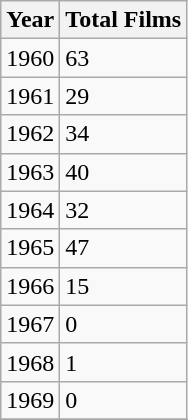<table class="wikitable">
<tr>
<th>Year</th>
<th>Total Films</th>
</tr>
<tr>
<td>1960</td>
<td>63</td>
</tr>
<tr>
<td>1961</td>
<td>29</td>
</tr>
<tr>
<td>1962</td>
<td>34</td>
</tr>
<tr>
<td>1963</td>
<td>40</td>
</tr>
<tr>
<td>1964</td>
<td>32</td>
</tr>
<tr>
<td>1965</td>
<td>47</td>
</tr>
<tr>
<td>1966</td>
<td>15</td>
</tr>
<tr>
<td>1967</td>
<td>0</td>
</tr>
<tr>
<td>1968</td>
<td>1</td>
</tr>
<tr>
<td>1969</td>
<td>0</td>
</tr>
<tr>
</tr>
</table>
